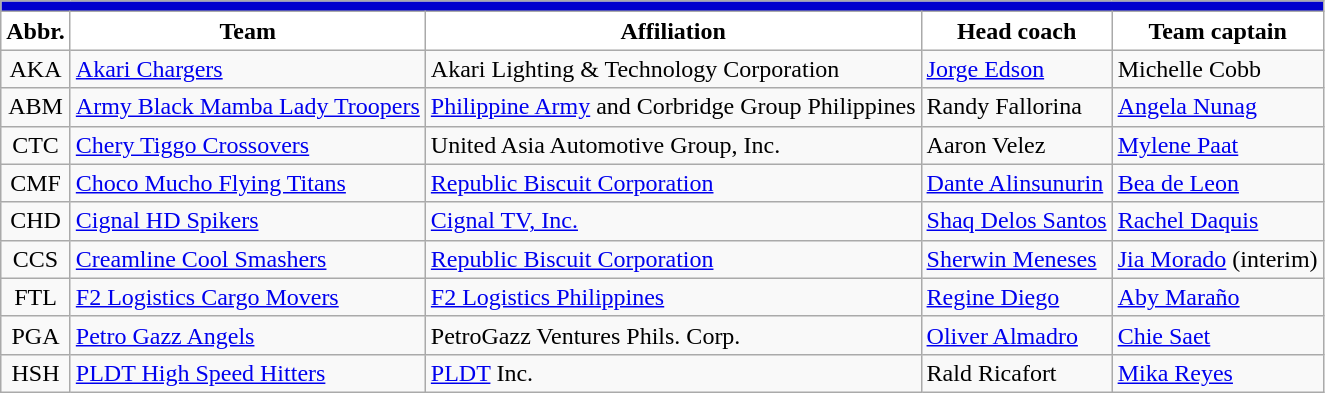<table class="wikitable" font-size:90%; text-align:left">
<tr>
<th style=background:#0000CD colspan="6"><span></span></th>
</tr>
<tr>
<th style="background:white">Abbr.</th>
<th style="background:white">Team</th>
<th style="background:white">Affiliation</th>
<th style="background:white">Head coach</th>
<th style="background:white">Team captain</th>
</tr>
<tr>
<td style="text-align:center">AKA</td>
<td><a href='#'>Akari Chargers</a></td>
<td>Akari Lighting & Technology Corporation</td>
<td> <a href='#'>Jorge Edson</a></td>
<td>Michelle Cobb</td>
</tr>
<tr>
<td style="text-align:center">ABM</td>
<td><a href='#'>Army Black Mamba Lady Troopers</a></td>
<td><a href='#'>Philippine Army</a> and Corbridge Group Philippines</td>
<td> Randy Fallorina</td>
<td><a href='#'>Angela Nunag</a></td>
</tr>
<tr>
<td style="text-align:center">CTC</td>
<td><a href='#'>Chery Tiggo Crossovers</a></td>
<td>United Asia Automotive Group, Inc.</td>
<td> Aaron Velez</td>
<td><a href='#'>Mylene Paat</a></td>
</tr>
<tr>
<td style="text-align:center">CMF</td>
<td><a href='#'>Choco Mucho Flying Titans</a></td>
<td><a href='#'>Republic Biscuit Corporation</a></td>
<td> <a href='#'>Dante Alinsunurin</a></td>
<td><a href='#'>Bea de Leon</a></td>
</tr>
<tr>
<td style="text-align:center">CHD</td>
<td><a href='#'>Cignal HD Spikers</a></td>
<td><a href='#'>Cignal TV, Inc.</a></td>
<td> <a href='#'>Shaq Delos Santos</a></td>
<td><a href='#'>Rachel Daquis</a></td>
</tr>
<tr>
<td style="text-align:center">CCS</td>
<td><a href='#'>Creamline Cool Smashers</a></td>
<td><a href='#'>Republic Biscuit Corporation</a></td>
<td> <a href='#'>Sherwin Meneses</a></td>
<td><a href='#'>Jia Morado</a> (interim)</td>
</tr>
<tr>
<td style="text-align:center">FTL</td>
<td><a href='#'>F2 Logistics Cargo Movers</a></td>
<td><a href='#'>F2 Logistics Philippines</a></td>
<td> <a href='#'>Regine Diego</a></td>
<td><a href='#'>Aby Maraño</a></td>
</tr>
<tr>
<td style="text-align:center">PGA</td>
<td><a href='#'>Petro Gazz Angels</a></td>
<td>PetroGazz Ventures Phils. Corp.</td>
<td> <a href='#'>Oliver Almadro</a></td>
<td><a href='#'>Chie Saet</a></td>
</tr>
<tr>
<td style="text-align:center">HSH</td>
<td><a href='#'>PLDT High Speed Hitters</a></td>
<td><a href='#'>PLDT</a> Inc.</td>
<td> Rald Ricafort</td>
<td><a href='#'>Mika Reyes</a></td>
</tr>
</table>
